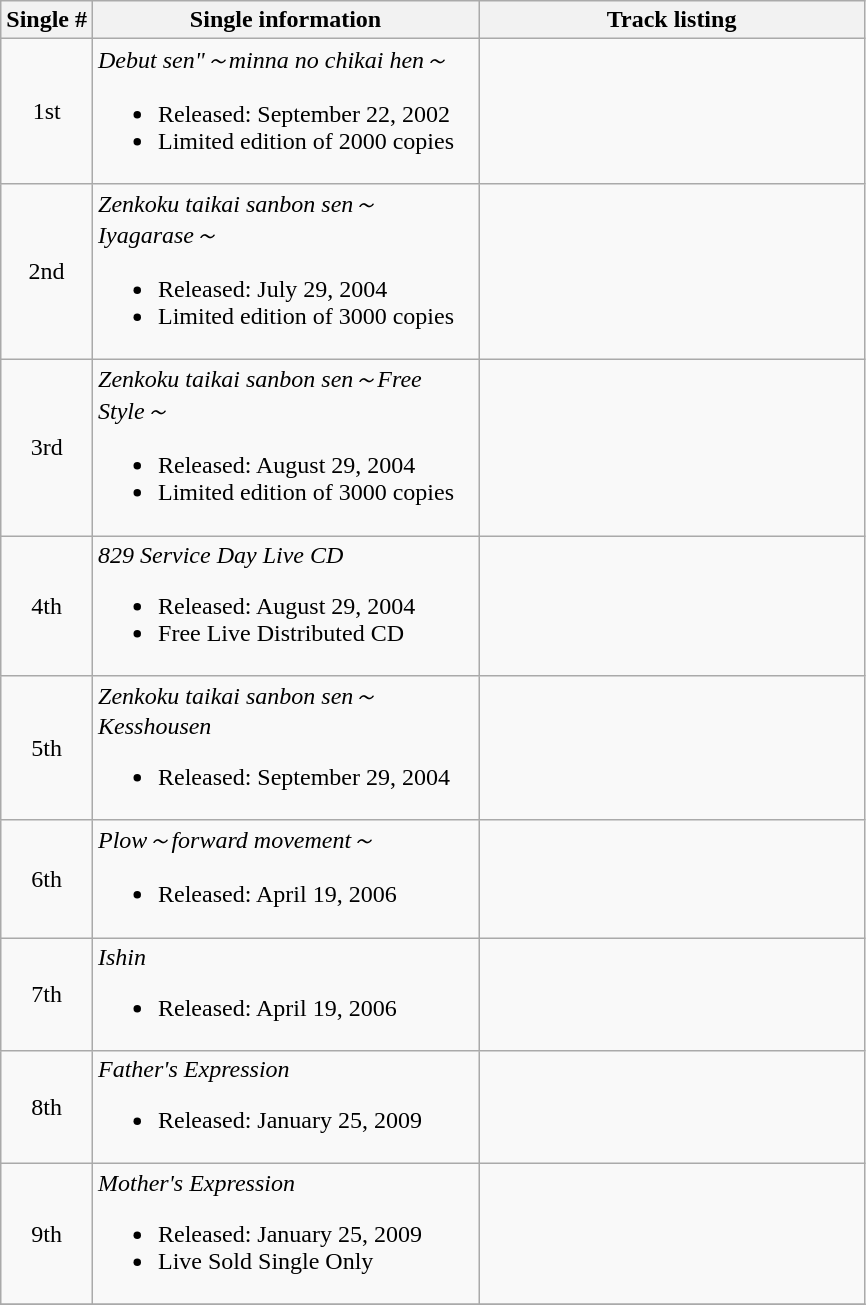<table class="wikitable">
<tr>
<th align="left">Single #</th>
<th align="left" width="250px">Single information</th>
<th align="left" width="250px">Track listing</th>
</tr>
<tr>
<td align="center">1st</td>
<td align="left"><em>Debut sen"～minna no chikai hen～</em><br><ul><li>Released: September 22, 2002</li><li>Limited edition of 2000 copies</li></ul></td>
<td align="left" style="font-size: 85%;"></td>
</tr>
<tr>
<td align="center">2nd</td>
<td align="left"><em>Zenkoku taikai sanbon sen～Iyagarase～</em><br><ul><li>Released: July 29, 2004</li><li>Limited edition of 3000 copies</li></ul></td>
<td align="left" style="font-size: 85%;"></td>
</tr>
<tr>
<td align="center">3rd</td>
<td align="left"><em>Zenkoku taikai sanbon sen～Free Style～</em><br><ul><li>Released: August 29, 2004</li><li>Limited edition of 3000 copies</li></ul></td>
<td align="left" style="font-size: 85%;"></td>
</tr>
<tr>
<td align="center">4th</td>
<td align="left"><em>829 Service Day Live CD</em><br><ul><li>Released: August 29, 2004</li><li>Free Live Distributed CD</li></ul></td>
<td align="left" style="font-size: 85%;"></td>
</tr>
<tr>
<td align="center">5th</td>
<td align="left"><em>Zenkoku taikai sanbon sen～Kesshousen</em><br><ul><li>Released: September 29, 2004</li></ul></td>
<td align="left" style="font-size: 85%;"></td>
</tr>
<tr>
<td align="center">6th</td>
<td align="left"><em>Plow～forward movement～</em><br><ul><li>Released: April 19, 2006</li></ul></td>
<td align="left" style="font-size: 85%;"></td>
</tr>
<tr>
<td align="center">7th</td>
<td align="left"><em>Ishin</em><br><ul><li>Released: April 19, 2006</li></ul></td>
<td align="left" style="font-size: 85%;"></td>
</tr>
<tr>
<td align="center">8th</td>
<td align="left"><em>Father's Expression</em><br><ul><li>Released: January 25, 2009</li></ul></td>
<td align="left" style="font-size: 85%;"></td>
</tr>
<tr>
<td align="center">9th</td>
<td align="left"><em>Mother's Expression</em><br><ul><li>Released: January 25, 2009</li><li>Live Sold Single Only</li></ul></td>
<td align="left" style="font-size: 85%;"></td>
</tr>
<tr>
</tr>
</table>
